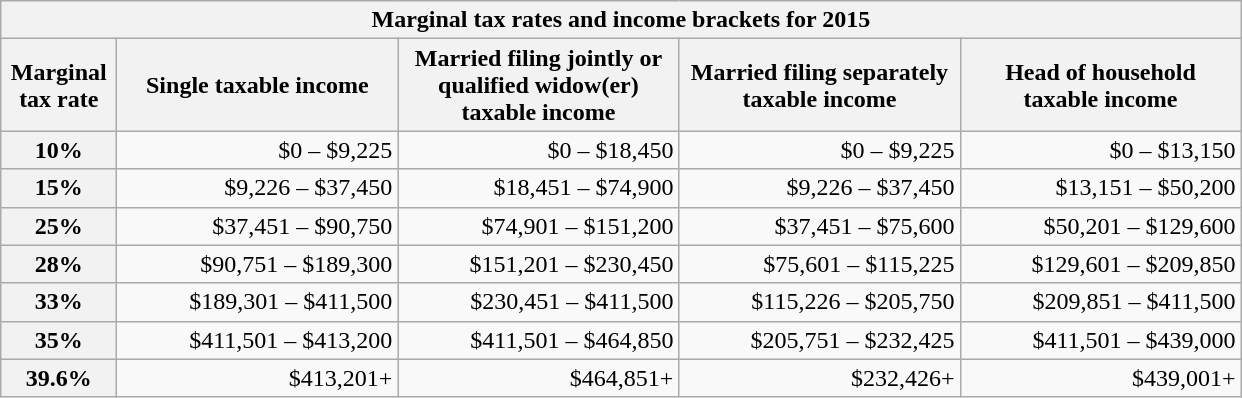<table class="wikitable collapsible collapsed" style="text-align:right" style="margin:0 0 1em 1em; font-size: 90%">
<tr>
<th colspan=5>Marginal tax rates and income brackets for 2015</th>
</tr>
<tr>
<th width=70>Marginal tax rate</th>
<th width=180>Single taxable income</th>
<th width=180>Married filing jointly or qualified widow(er) taxable income</th>
<th width=180>Married filing separately taxable income</th>
<th width=180>Head of household taxable income</th>
</tr>
<tr>
<th>10%</th>
<td>$0 – $9,225</td>
<td>$0 – $18,450</td>
<td>$0 – $9,225</td>
<td>$0 – $13,150</td>
</tr>
<tr>
<th>15%</th>
<td>$9,226 – $37,450</td>
<td>$18,451 – $74,900</td>
<td>$9,226 – $37,450</td>
<td>$13,151 – $50,200</td>
</tr>
<tr>
<th>25%</th>
<td>$37,451 – $90,750</td>
<td>$74,901 – $151,200</td>
<td>$37,451 – $75,600</td>
<td>$50,201 – $129,600</td>
</tr>
<tr>
<th>28%</th>
<td>$90,751 – $189,300</td>
<td>$151,201 – $230,450</td>
<td>$75,601 – $115,225</td>
<td>$129,601 – $209,850</td>
</tr>
<tr>
<th>33%</th>
<td>$189,301 – $411,500</td>
<td>$230,451 – $411,500</td>
<td>$115,226 – $205,750</td>
<td>$209,851 – $411,500</td>
</tr>
<tr>
<th>35%</th>
<td>$411,501 – $413,200</td>
<td>$411,501 – $464,850</td>
<td>$205,751 – $232,425</td>
<td>$411,501 – $439,000</td>
</tr>
<tr>
<th>39.6%</th>
<td>$413,201+</td>
<td>$464,851+</td>
<td>$232,426+</td>
<td>$439,001+</td>
</tr>
</table>
